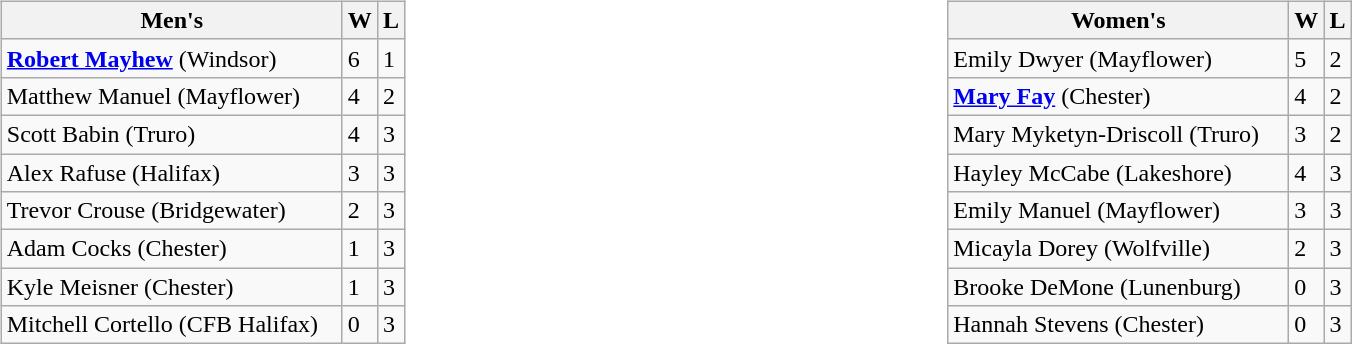<table>
<tr>
<td valign=top width=20%><br><table class=wikitable>
<tr>
<th width=220>Men's</th>
<th>W</th>
<th>L</th>
</tr>
<tr>
<td><strong><a href='#'>Robert Mayhew</a></strong> (Windsor)</td>
<td>6</td>
<td>1</td>
</tr>
<tr>
<td>Matthew Manuel (Mayflower)</td>
<td>4</td>
<td>2</td>
</tr>
<tr>
<td>Scott Babin (Truro)</td>
<td>4</td>
<td>3</td>
</tr>
<tr>
<td>Alex Rafuse (Halifax)</td>
<td>3</td>
<td>3</td>
</tr>
<tr>
<td>Trevor Crouse (Bridgewater)</td>
<td>2</td>
<td>3</td>
</tr>
<tr>
<td>Adam Cocks (Chester)</td>
<td>1</td>
<td>3</td>
</tr>
<tr>
<td>Kyle Meisner (Chester)</td>
<td>1</td>
<td>3</td>
</tr>
<tr>
<td>Mitchell Cortello (CFB Halifax)</td>
<td>0</td>
<td>3</td>
</tr>
</table>
</td>
<td valign=top width=20%><br><table class=wikitable>
<tr>
<th width=220>Women's</th>
<th>W</th>
<th>L</th>
</tr>
<tr>
<td>Emily Dwyer (Mayflower)</td>
<td>5</td>
<td>2</td>
</tr>
<tr>
<td><strong><a href='#'>Mary Fay</a></strong> (Chester)</td>
<td>4</td>
<td>2</td>
</tr>
<tr>
<td>Mary Myketyn-Driscoll (Truro)</td>
<td>3</td>
<td>2</td>
</tr>
<tr>
<td>Hayley McCabe (Lakeshore)</td>
<td>4</td>
<td>3</td>
</tr>
<tr>
<td>Emily Manuel (Mayflower)</td>
<td>3</td>
<td>3</td>
</tr>
<tr>
<td>Micayla Dorey (Wolfville)</td>
<td>2</td>
<td>3</td>
</tr>
<tr>
<td>Brooke DeMone (Lunenburg)</td>
<td>0</td>
<td>3</td>
</tr>
<tr>
<td>Hannah Stevens (Chester)</td>
<td>0</td>
<td>3</td>
</tr>
</table>
</td>
</tr>
</table>
